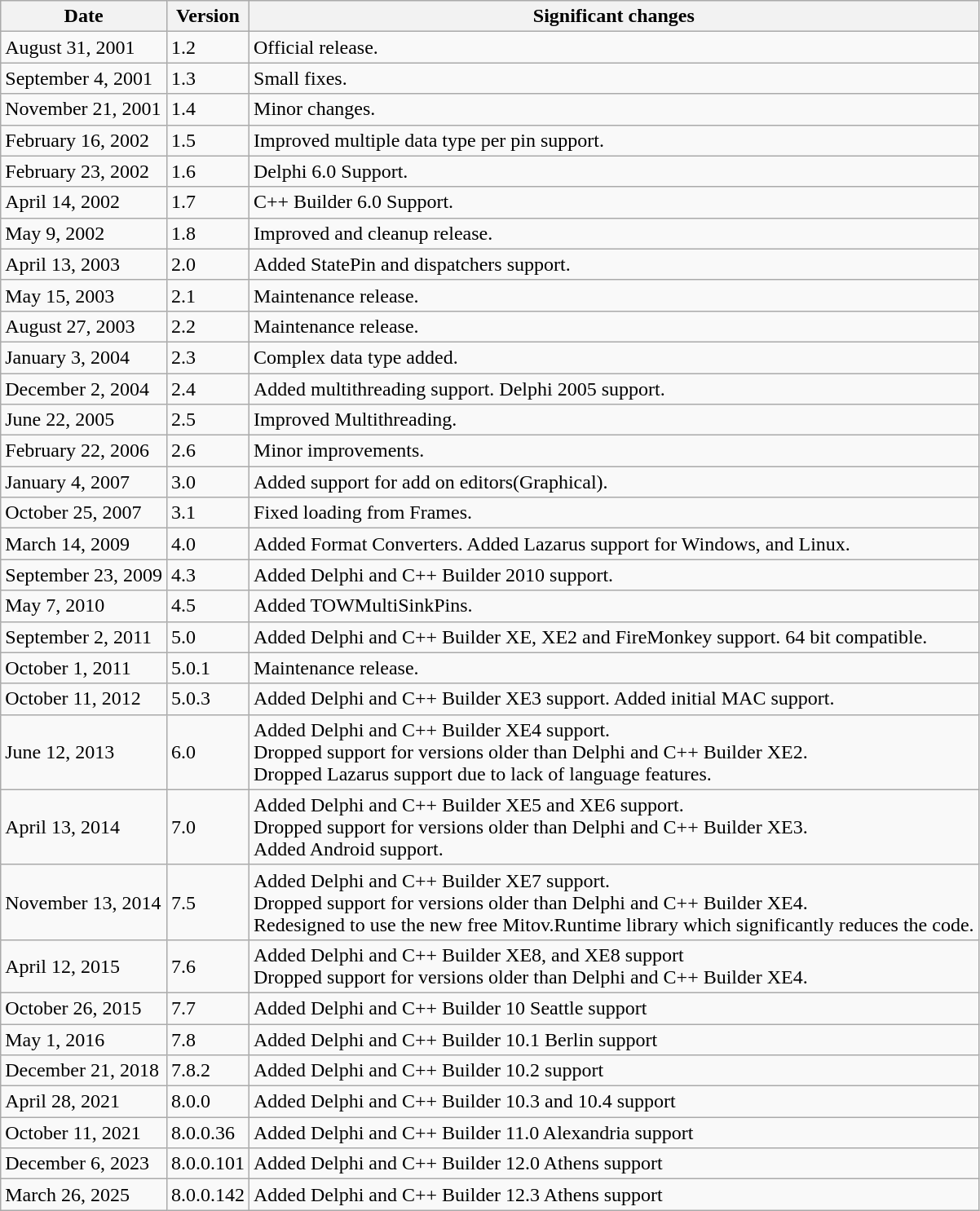<table class="wikitable">
<tr>
<th>Date</th>
<th>Version</th>
<th>Significant changes</th>
</tr>
<tr>
<td>August 31, 2001</td>
<td>1.2</td>
<td>Official release.</td>
</tr>
<tr>
<td>September 4, 2001</td>
<td>1.3</td>
<td>Small fixes.</td>
</tr>
<tr>
<td>November 21, 2001</td>
<td>1.4</td>
<td>Minor changes.</td>
</tr>
<tr>
<td>February 16, 2002</td>
<td>1.5</td>
<td>Improved multiple data type per pin support.</td>
</tr>
<tr>
<td>February 23, 2002</td>
<td>1.6</td>
<td>Delphi 6.0 Support.</td>
</tr>
<tr>
<td>April 14, 2002</td>
<td>1.7</td>
<td>C++ Builder 6.0 Support.</td>
</tr>
<tr>
<td>May 9, 2002</td>
<td>1.8</td>
<td>Improved and cleanup release.</td>
</tr>
<tr>
<td>April 13, 2003</td>
<td>2.0</td>
<td>Added StatePin and dispatchers support.</td>
</tr>
<tr>
<td>May 15, 2003</td>
<td>2.1</td>
<td>Maintenance release.</td>
</tr>
<tr>
<td>August 27, 2003</td>
<td>2.2</td>
<td>Maintenance release.</td>
</tr>
<tr>
<td>January 3, 2004</td>
<td>2.3</td>
<td>Complex data type added.</td>
</tr>
<tr>
<td>December 2, 2004</td>
<td>2.4</td>
<td>Added multithreading support. Delphi 2005 support.</td>
</tr>
<tr>
<td>June 22, 2005</td>
<td>2.5</td>
<td>Improved Multithreading.</td>
</tr>
<tr>
<td>February 22, 2006</td>
<td>2.6</td>
<td>Minor improvements.</td>
</tr>
<tr>
<td>January 4, 2007</td>
<td>3.0</td>
<td>Added support for add on editors(Graphical).</td>
</tr>
<tr>
<td>October 25, 2007</td>
<td>3.1</td>
<td>Fixed loading from Frames.</td>
</tr>
<tr>
<td>March 14, 2009</td>
<td>4.0</td>
<td>Added Format Converters. Added Lazarus support for Windows, and Linux.</td>
</tr>
<tr>
<td>September 23, 2009</td>
<td>4.3</td>
<td>Added Delphi and C++ Builder 2010 support.</td>
</tr>
<tr>
<td>May 7, 2010</td>
<td>4.5</td>
<td>Added TOWMultiSinkPins.</td>
</tr>
<tr>
<td>September 2, 2011</td>
<td>5.0</td>
<td>Added Delphi and C++ Builder XE, XE2 and FireMonkey support. 64 bit compatible.</td>
</tr>
<tr>
<td>October 1, 2011</td>
<td>5.0.1</td>
<td>Maintenance release.</td>
</tr>
<tr>
<td>October 11, 2012</td>
<td>5.0.3</td>
<td>Added Delphi and C++ Builder XE3 support. Added initial MAC support.</td>
</tr>
<tr>
<td>June 12, 2013</td>
<td>6.0</td>
<td>Added Delphi and C++ Builder XE4 support.<br>Dropped support for versions older than Delphi and C++ Builder XE2.<br>Dropped Lazarus support due to lack of language features.</td>
</tr>
<tr>
<td>April 13, 2014</td>
<td>7.0</td>
<td>Added Delphi and C++ Builder XE5 and XE6 support.<br>Dropped support for versions older than Delphi and C++ Builder XE3.<br>Added Android support.</td>
</tr>
<tr>
<td>November 13, 2014</td>
<td>7.5</td>
<td>Added Delphi and C++ Builder XE7 support.<br>Dropped support for versions older than Delphi and C++ Builder XE4.<br>Redesigned to use the new free Mitov.Runtime library which significantly reduces the code.</td>
</tr>
<tr>
<td>April 12, 2015</td>
<td>7.6</td>
<td>Added Delphi and C++ Builder XE8, and XE8 support<br>Dropped support for versions older than Delphi and C++ Builder XE4.</td>
</tr>
<tr>
<td>October 26, 2015</td>
<td>7.7</td>
<td>Added Delphi and C++ Builder 10 Seattle support</td>
</tr>
<tr>
<td>May 1, 2016</td>
<td>7.8</td>
<td>Added Delphi and C++ Builder 10.1 Berlin support</td>
</tr>
<tr>
<td>December 21, 2018</td>
<td>7.8.2</td>
<td>Added Delphi and C++ Builder 10.2 support</td>
</tr>
<tr>
<td>April 28, 2021</td>
<td>8.0.0</td>
<td>Added Delphi and C++ Builder 10.3 and 10.4 support</td>
</tr>
<tr>
<td>October 11, 2021</td>
<td>8.0.0.36</td>
<td>Added Delphi and C++ Builder 11.0 Alexandria support</td>
</tr>
<tr>
<td>December 6, 2023</td>
<td>8.0.0.101</td>
<td>Added Delphi and C++ Builder 12.0 Athens support</td>
</tr>
<tr>
<td>March 26, 2025</td>
<td>8.0.0.142</td>
<td>Added Delphi and C++ Builder 12.3 Athens support</td>
</tr>
</table>
